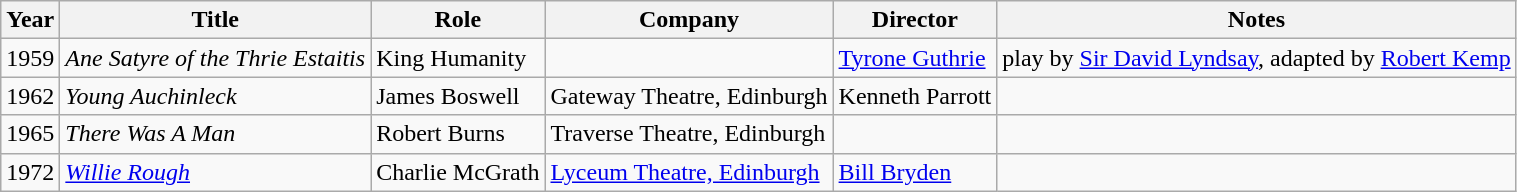<table class="wikitable">
<tr>
<th>Year</th>
<th>Title</th>
<th>Role</th>
<th>Company</th>
<th>Director</th>
<th>Notes</th>
</tr>
<tr>
<td>1959</td>
<td><em>Ane Satyre of the Thrie Estaitis</em></td>
<td>King Humanity</td>
<td></td>
<td><a href='#'>Tyrone Guthrie</a></td>
<td>play by <a href='#'>Sir David Lyndsay</a>, adapted by <a href='#'>Robert Kemp</a></td>
</tr>
<tr>
<td>1962</td>
<td><em>Young Auchinleck</em></td>
<td>James Boswell</td>
<td>Gateway Theatre, Edinburgh</td>
<td>Kenneth Parrott</td>
<td></td>
</tr>
<tr>
<td>1965</td>
<td><em>There Was A Man</em></td>
<td>Robert Burns</td>
<td>Traverse Theatre, Edinburgh</td>
<td></td>
<td></td>
</tr>
<tr>
<td>1972</td>
<td><em><a href='#'>Willie Rough</a></em></td>
<td>Charlie McGrath</td>
<td><a href='#'>Lyceum Theatre, Edinburgh</a></td>
<td><a href='#'>Bill Bryden</a></td>
</tr>
</table>
